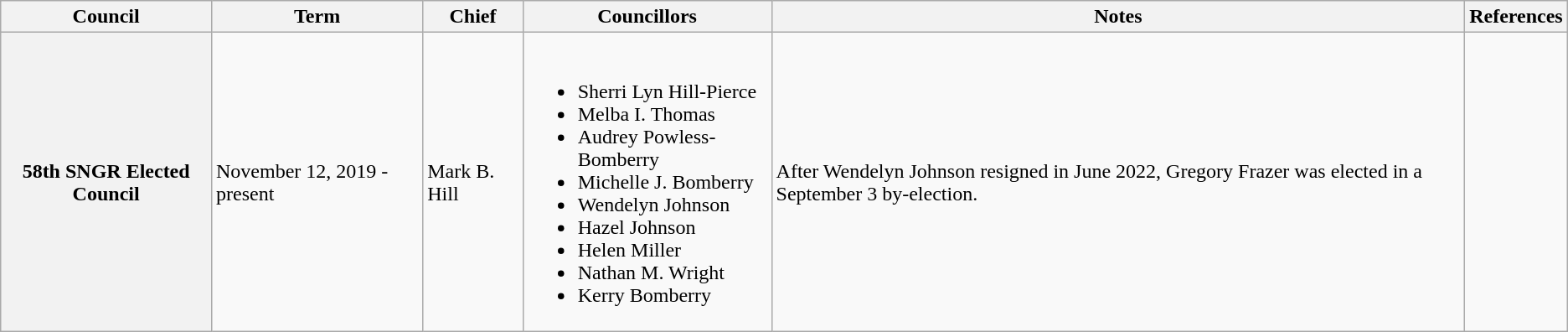<table class="wikitable">
<tr>
<th>Council</th>
<th>Term</th>
<th>Chief</th>
<th>Councillors</th>
<th>Notes</th>
<th>References</th>
</tr>
<tr>
<th>58th SNGR Elected Council</th>
<td>November 12, 2019 - present</td>
<td>Mark B. Hill</td>
<td><br><ul><li>Sherri Lyn Hill-Pierce</li><li>Melba I. Thomas</li><li>Audrey Powless-Bomberry</li><li>Michelle J. Bomberry</li><li>Wendelyn Johnson</li><li>Hazel Johnson</li><li>Helen Miller</li><li>Nathan M. Wright</li><li>Kerry Bomberry</li></ul></td>
<td>After Wendelyn Johnson resigned in June 2022, Gregory Frazer was elected in a September 3 by-election.</td>
<td></td>
</tr>
</table>
